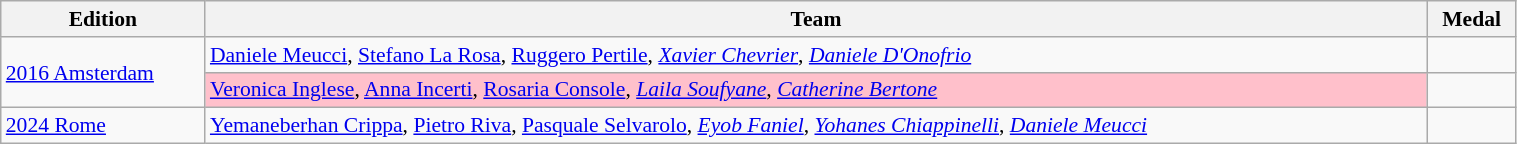<table class="wikitable sortable" width=80% style="font-size:90%; text-align:left;">
<tr>
<th>Edition</th>
<th>Team</th>
<th>Medal</th>
</tr>
<tr>
<td rowspan=2><a href='#'>2016 Amsterdam</a></td>
<td><a href='#'>Daniele Meucci</a>, <a href='#'>Stefano La Rosa</a>, <a href='#'>Ruggero Pertile</a>, <em><a href='#'>Xavier Chevrier</a></em>, <em><a href='#'>Daniele D'Onofrio</a></em></td>
<td align=center></td>
</tr>
<tr>
<td bgcolor=pink><a href='#'>Veronica Inglese</a>, <a href='#'>Anna Incerti</a>, <a href='#'>Rosaria Console</a>, <em><a href='#'>Laila Soufyane</a></em>, <em><a href='#'>Catherine Bertone</a></em></td>
<td align=center></td>
</tr>
<tr>
<td rowspan=2><a href='#'>2024 Rome</a></td>
<td><a href='#'>Yemaneberhan Crippa</a>, <a href='#'>Pietro Riva</a>, <a href='#'>Pasquale Selvarolo</a>, <em><a href='#'>Eyob Faniel</a></em>, <em><a href='#'>Yohanes Chiappinelli</a></em>, <em><a href='#'>Daniele Meucci</a></em></td>
<td align=center></td>
</tr>
</table>
